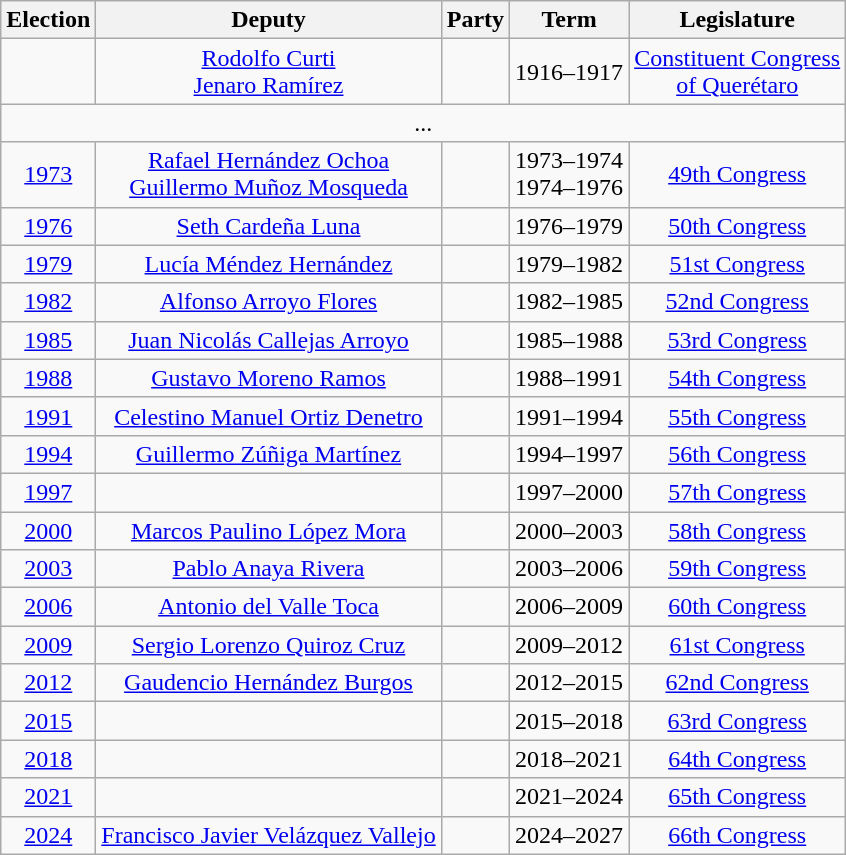<table class="wikitable sortable" style="text-align: center">
<tr>
<th>Election</th>
<th class="unsortable">Deputy</th>
<th class="unsortable">Party</th>
<th class="unsortable">Term</th>
<th class="unsortable">Legislature</th>
</tr>
<tr>
<td></td>
<td><a href='#'>Rodolfo Curti</a><br><a href='#'>Jenaro Ramírez</a></td>
<td></td>
<td>1916–1917</td>
<td><a href='#'>Constituent Congress<br>of Querétaro</a></td>
</tr>
<tr>
<td colspan=5> ...</td>
</tr>
<tr>
<td><a href='#'>1973</a></td>
<td><a href='#'>Rafael Hernández Ochoa</a><br><a href='#'>Guillermo Muñoz Mosqueda</a></td>
<td></td>
<td>1973–1974<br>1974–1976</td>
<td><a href='#'>49th Congress</a></td>
</tr>
<tr>
<td><a href='#'>1976</a></td>
<td><a href='#'>Seth Cardeña Luna</a></td>
<td></td>
<td>1976–1979</td>
<td><a href='#'>50th Congress</a></td>
</tr>
<tr>
<td><a href='#'>1979</a></td>
<td><a href='#'>Lucía Méndez Hernández</a></td>
<td></td>
<td>1979–1982</td>
<td><a href='#'>51st Congress</a></td>
</tr>
<tr>
<td><a href='#'>1982</a></td>
<td><a href='#'>Alfonso Arroyo Flores</a></td>
<td></td>
<td>1982–1985</td>
<td><a href='#'>52nd Congress</a></td>
</tr>
<tr>
<td><a href='#'>1985</a></td>
<td><a href='#'>Juan Nicolás Callejas Arroyo</a></td>
<td></td>
<td>1985–1988</td>
<td><a href='#'>53rd Congress</a></td>
</tr>
<tr>
<td><a href='#'>1988</a></td>
<td><a href='#'>Gustavo Moreno Ramos</a></td>
<td></td>
<td>1988–1991</td>
<td><a href='#'>54th Congress</a></td>
</tr>
<tr>
<td><a href='#'>1991</a></td>
<td><a href='#'>Celestino Manuel Ortiz Denetro</a></td>
<td></td>
<td>1991–1994</td>
<td><a href='#'>55th Congress</a></td>
</tr>
<tr>
<td><a href='#'>1994</a></td>
<td><a href='#'>Guillermo Zúñiga Martínez</a></td>
<td></td>
<td>1994–1997</td>
<td><a href='#'>56th Congress</a></td>
</tr>
<tr>
<td><a href='#'>1997</a></td>
<td></td>
<td></td>
<td>1997–2000</td>
<td><a href='#'>57th Congress</a></td>
</tr>
<tr>
<td><a href='#'>2000</a></td>
<td><a href='#'>Marcos Paulino López Mora</a></td>
<td></td>
<td>2000–2003</td>
<td><a href='#'>58th Congress</a></td>
</tr>
<tr>
<td><a href='#'>2003</a></td>
<td><a href='#'>Pablo Anaya Rivera</a></td>
<td></td>
<td>2003–2006</td>
<td><a href='#'>59th Congress</a></td>
</tr>
<tr>
<td><a href='#'>2006</a></td>
<td><a href='#'>Antonio del Valle Toca</a></td>
<td></td>
<td>2006–2009</td>
<td><a href='#'>60th Congress</a></td>
</tr>
<tr>
<td><a href='#'>2009</a></td>
<td><a href='#'>Sergio Lorenzo Quiroz Cruz</a></td>
<td></td>
<td>2009–2012</td>
<td><a href='#'>61st Congress</a></td>
</tr>
<tr>
<td><a href='#'>2012</a></td>
<td><a href='#'>Gaudencio Hernández Burgos</a></td>
<td></td>
<td>2012–2015</td>
<td><a href='#'>62nd Congress</a></td>
</tr>
<tr>
<td><a href='#'>2015</a></td>
<td></td>
<td></td>
<td>2015–2018</td>
<td><a href='#'>63rd Congress</a></td>
</tr>
<tr>
<td><a href='#'>2018</a></td>
<td></td>
<td></td>
<td>2018–2021</td>
<td><a href='#'>64th Congress</a></td>
</tr>
<tr>
<td><a href='#'>2021</a></td>
<td></td>
<td></td>
<td>2021–2024</td>
<td><a href='#'>65th Congress</a></td>
</tr>
<tr>
<td><a href='#'>2024</a></td>
<td><a href='#'>Francisco Javier Velázquez Vallejo</a></td>
<td></td>
<td>2024–2027</td>
<td><a href='#'>66th Congress</a></td>
</tr>
</table>
